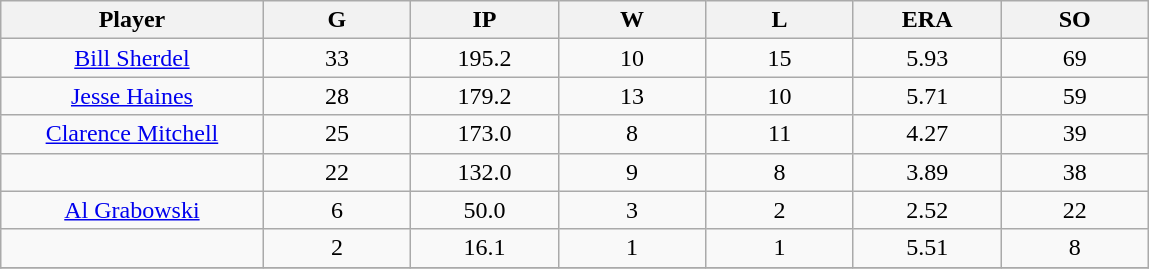<table class="wikitable sortable">
<tr>
<th bgcolor="#DDDDFF" width="16%">Player</th>
<th bgcolor="#DDDDFF" width="9%">G</th>
<th bgcolor="#DDDDFF" width="9%">IP</th>
<th bgcolor="#DDDDFF" width="9%">W</th>
<th bgcolor="#DDDDFF" width="9%">L</th>
<th bgcolor="#DDDDFF" width="9%">ERA</th>
<th bgcolor="#DDDDFF" width="9%">SO</th>
</tr>
<tr align="center">
<td><a href='#'>Bill Sherdel</a></td>
<td>33</td>
<td>195.2</td>
<td>10</td>
<td>15</td>
<td>5.93</td>
<td>69</td>
</tr>
<tr align=center>
<td><a href='#'>Jesse Haines</a></td>
<td>28</td>
<td>179.2</td>
<td>13</td>
<td>10</td>
<td>5.71</td>
<td>59</td>
</tr>
<tr align=center>
<td><a href='#'>Clarence Mitchell</a></td>
<td>25</td>
<td>173.0</td>
<td>8</td>
<td>11</td>
<td>4.27</td>
<td>39</td>
</tr>
<tr align=center>
<td></td>
<td>22</td>
<td>132.0</td>
<td>9</td>
<td>8</td>
<td>3.89</td>
<td>38</td>
</tr>
<tr align="center">
<td><a href='#'>Al Grabowski</a></td>
<td>6</td>
<td>50.0</td>
<td>3</td>
<td>2</td>
<td>2.52</td>
<td>22</td>
</tr>
<tr align=center>
<td></td>
<td>2</td>
<td>16.1</td>
<td>1</td>
<td>1</td>
<td>5.51</td>
<td>8</td>
</tr>
<tr align="center">
</tr>
</table>
